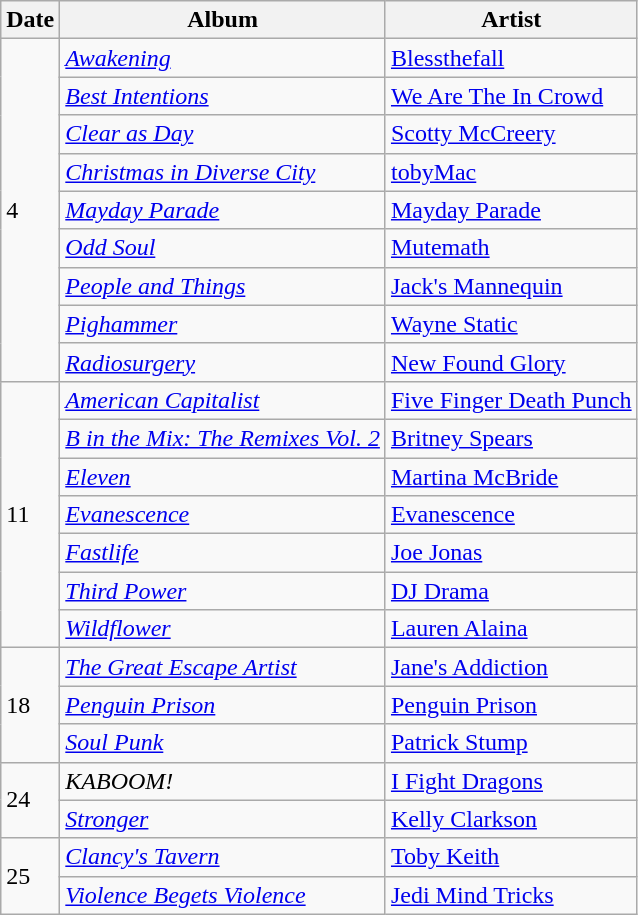<table class="wikitable">
<tr>
<th>Date</th>
<th>Album</th>
<th>Artist</th>
</tr>
<tr>
<td rowspan="9">4</td>
<td><em><a href='#'>Awakening</a></em></td>
<td><a href='#'>Blessthefall</a></td>
</tr>
<tr>
<td><em><a href='#'>Best Intentions</a></em></td>
<td><a href='#'>We Are The In Crowd</a></td>
</tr>
<tr>
<td><em><a href='#'>Clear as Day</a></em></td>
<td><a href='#'>Scotty McCreery</a></td>
</tr>
<tr>
<td><em><a href='#'>Christmas in Diverse City</a></em></td>
<td><a href='#'>tobyMac</a></td>
</tr>
<tr>
<td><em><a href='#'>Mayday Parade</a></em></td>
<td><a href='#'>Mayday Parade</a></td>
</tr>
<tr>
<td><em><a href='#'>Odd Soul</a></em></td>
<td><a href='#'>Mutemath</a></td>
</tr>
<tr>
<td><em><a href='#'>People and Things</a></em></td>
<td><a href='#'>Jack's Mannequin</a></td>
</tr>
<tr>
<td><em><a href='#'>Pighammer</a></em></td>
<td><a href='#'>Wayne Static</a></td>
</tr>
<tr>
<td><em><a href='#'>Radiosurgery</a></em></td>
<td><a href='#'>New Found Glory</a></td>
</tr>
<tr>
<td rowspan="7">11</td>
<td><em><a href='#'>American Capitalist</a></em></td>
<td><a href='#'>Five Finger Death Punch</a></td>
</tr>
<tr>
<td><em><a href='#'>B in the Mix: The Remixes Vol. 2</a></em></td>
<td><a href='#'>Britney Spears</a></td>
</tr>
<tr>
<td><em><a href='#'>Eleven</a></em></td>
<td><a href='#'>Martina McBride</a></td>
</tr>
<tr>
<td><em><a href='#'>Evanescence</a></em></td>
<td><a href='#'>Evanescence</a></td>
</tr>
<tr>
<td><em><a href='#'>Fastlife</a></em></td>
<td><a href='#'>Joe Jonas</a></td>
</tr>
<tr>
<td><em><a href='#'>Third Power</a></em></td>
<td><a href='#'>DJ Drama</a></td>
</tr>
<tr>
<td><em><a href='#'>Wildflower</a></em></td>
<td><a href='#'>Lauren Alaina</a></td>
</tr>
<tr>
<td rowspan="3">18</td>
<td><em><a href='#'>The Great Escape Artist</a></em></td>
<td><a href='#'>Jane's Addiction</a></td>
</tr>
<tr>
<td><em><a href='#'>Penguin Prison</a></em></td>
<td><a href='#'>Penguin Prison</a></td>
</tr>
<tr>
<td><em><a href='#'>Soul Punk</a></em></td>
<td><a href='#'>Patrick Stump</a></td>
</tr>
<tr>
<td rowspan="2">24</td>
<td><em>KABOOM!</em></td>
<td><a href='#'>I Fight Dragons</a></td>
</tr>
<tr>
<td><em><a href='#'>Stronger</a></em></td>
<td><a href='#'>Kelly Clarkson</a></td>
</tr>
<tr>
<td rowspan="2">25</td>
<td><em><a href='#'>Clancy's Tavern</a></em></td>
<td><a href='#'>Toby Keith</a></td>
</tr>
<tr>
<td><em><a href='#'>Violence Begets Violence</a></em></td>
<td><a href='#'>Jedi Mind Tricks</a></td>
</tr>
</table>
